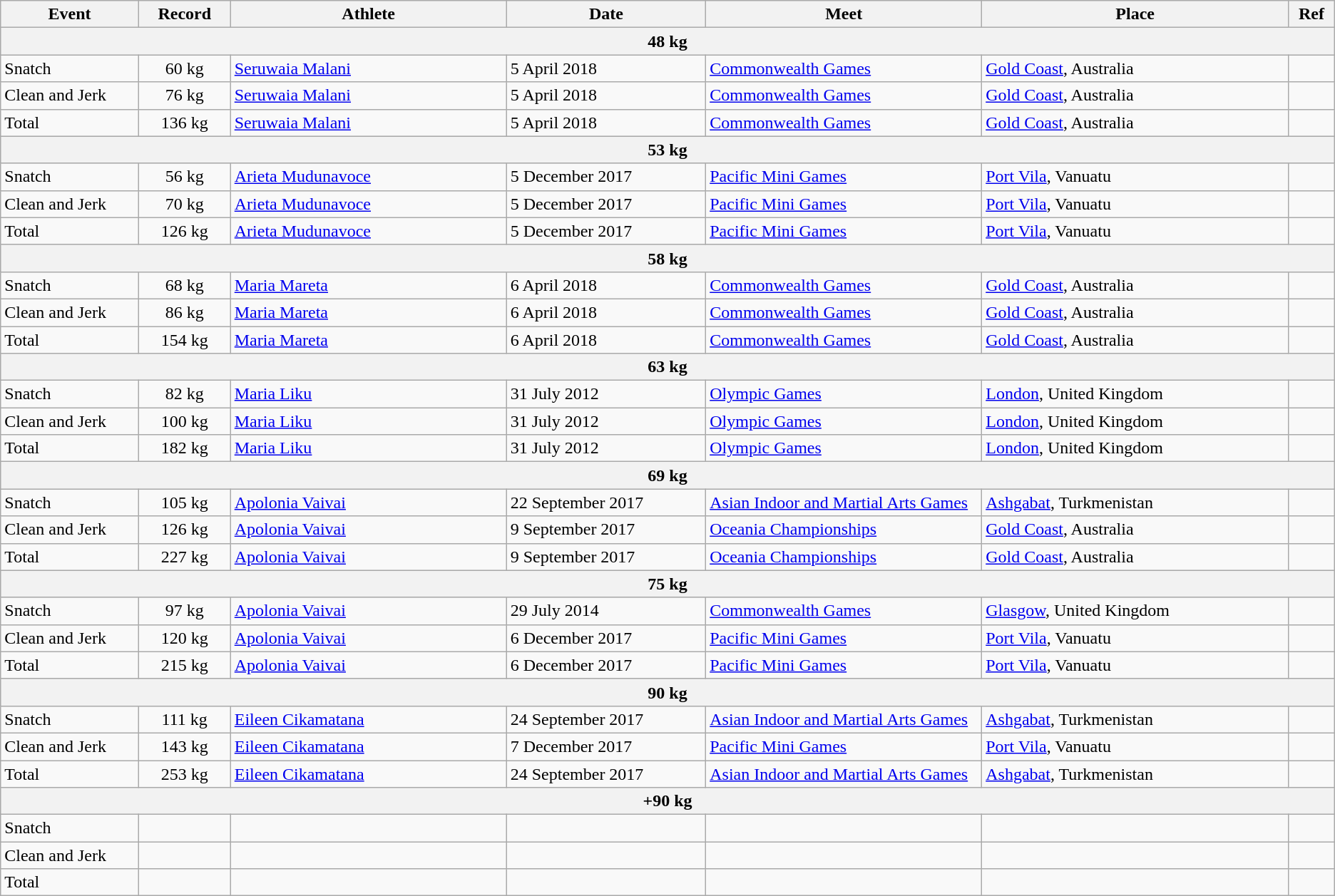<table class="wikitable">
<tr>
<th width=9%>Event</th>
<th width=6%>Record</th>
<th width=18%>Athlete</th>
<th width=13%>Date</th>
<th width=18%>Meet</th>
<th width=20%>Place</th>
<th width=3%>Ref</th>
</tr>
<tr bgcolor="#DDDDDD">
<th colspan="8">48 kg</th>
</tr>
<tr>
<td>Snatch</td>
<td align="center">60 kg</td>
<td><a href='#'>Seruwaia Malani</a></td>
<td>5 April 2018</td>
<td><a href='#'>Commonwealth Games</a></td>
<td> <a href='#'>Gold Coast</a>, Australia</td>
<td></td>
</tr>
<tr>
<td>Clean and Jerk</td>
<td align="center">76 kg</td>
<td><a href='#'>Seruwaia Malani</a></td>
<td>5 April 2018</td>
<td><a href='#'>Commonwealth Games</a></td>
<td> <a href='#'>Gold Coast</a>, Australia</td>
<td></td>
</tr>
<tr>
<td>Total</td>
<td align="center">136 kg</td>
<td><a href='#'>Seruwaia Malani</a></td>
<td>5 April 2018</td>
<td><a href='#'>Commonwealth Games</a></td>
<td> <a href='#'>Gold Coast</a>, Australia</td>
<td></td>
</tr>
<tr bgcolor="#DDDDDD">
<th colspan="8">53 kg</th>
</tr>
<tr>
<td>Snatch</td>
<td align="center">56 kg</td>
<td><a href='#'>Arieta Mudunavoce</a></td>
<td>5 December 2017</td>
<td><a href='#'>Pacific Mini Games</a></td>
<td> <a href='#'>Port Vila</a>, Vanuatu</td>
<td></td>
</tr>
<tr>
<td>Clean and Jerk</td>
<td align="center">70 kg</td>
<td><a href='#'>Arieta Mudunavoce</a></td>
<td>5 December 2017</td>
<td><a href='#'>Pacific Mini Games</a></td>
<td> <a href='#'>Port Vila</a>, Vanuatu</td>
<td></td>
</tr>
<tr>
<td>Total</td>
<td align="center">126 kg</td>
<td><a href='#'>Arieta Mudunavoce</a></td>
<td>5 December 2017</td>
<td><a href='#'>Pacific Mini Games</a></td>
<td> <a href='#'>Port Vila</a>, Vanuatu</td>
<td></td>
</tr>
<tr bgcolor="#DDDDDD">
<th colspan="8">58 kg</th>
</tr>
<tr>
<td>Snatch</td>
<td align="center">68 kg</td>
<td><a href='#'>Maria Mareta</a></td>
<td>6 April 2018</td>
<td><a href='#'>Commonwealth Games</a></td>
<td> <a href='#'>Gold Coast</a>, Australia</td>
<td></td>
</tr>
<tr>
<td>Clean and Jerk</td>
<td align="center">86 kg</td>
<td><a href='#'>Maria Mareta</a></td>
<td>6 April 2018</td>
<td><a href='#'>Commonwealth Games</a></td>
<td> <a href='#'>Gold Coast</a>, Australia</td>
<td></td>
</tr>
<tr>
<td>Total</td>
<td align="center">154 kg</td>
<td><a href='#'>Maria Mareta</a></td>
<td>6 April 2018</td>
<td><a href='#'>Commonwealth Games</a></td>
<td> <a href='#'>Gold Coast</a>, Australia</td>
<td></td>
</tr>
<tr bgcolor="#DDDDDD">
<th colspan="8">63 kg</th>
</tr>
<tr>
<td>Snatch</td>
<td align="center">82 kg</td>
<td><a href='#'>Maria Liku</a></td>
<td>31 July 2012</td>
<td><a href='#'>Olympic Games</a></td>
<td> <a href='#'>London</a>, United Kingdom</td>
<td></td>
</tr>
<tr>
<td>Clean and Jerk</td>
<td align="center">100 kg</td>
<td><a href='#'>Maria Liku</a></td>
<td>31 July 2012</td>
<td><a href='#'>Olympic Games</a></td>
<td> <a href='#'>London</a>, United Kingdom</td>
<td></td>
</tr>
<tr>
<td>Total</td>
<td align="center">182 kg</td>
<td><a href='#'>Maria Liku</a></td>
<td>31 July 2012</td>
<td><a href='#'>Olympic Games</a></td>
<td> <a href='#'>London</a>, United Kingdom</td>
<td></td>
</tr>
<tr bgcolor="#DDDDDD">
<th colspan="8">69 kg</th>
</tr>
<tr>
<td>Snatch</td>
<td align="center">105 kg</td>
<td><a href='#'>Apolonia Vaivai</a></td>
<td>22 September 2017</td>
<td><a href='#'>Asian Indoor and Martial Arts Games</a></td>
<td> <a href='#'>Ashgabat</a>, Turkmenistan</td>
<td></td>
</tr>
<tr>
<td>Clean and Jerk</td>
<td align="center">126 kg</td>
<td><a href='#'>Apolonia Vaivai</a></td>
<td>9 September 2017</td>
<td><a href='#'>Oceania Championships</a></td>
<td> <a href='#'>Gold Coast</a>, Australia</td>
<td></td>
</tr>
<tr>
<td>Total</td>
<td align="center">227 kg</td>
<td><a href='#'>Apolonia Vaivai</a></td>
<td>9 September 2017</td>
<td><a href='#'>Oceania Championships</a></td>
<td> <a href='#'>Gold Coast</a>, Australia</td>
<td></td>
</tr>
<tr bgcolor="#DDDDDD">
<th colspan="8">75 kg</th>
</tr>
<tr>
<td>Snatch</td>
<td align="center">97 kg</td>
<td><a href='#'>Apolonia Vaivai</a></td>
<td>29 July 2014</td>
<td><a href='#'>Commonwealth Games</a></td>
<td> <a href='#'>Glasgow</a>, United Kingdom</td>
<td></td>
</tr>
<tr>
<td>Clean and Jerk</td>
<td align="center">120 kg</td>
<td><a href='#'>Apolonia Vaivai</a></td>
<td>6 December 2017</td>
<td><a href='#'>Pacific Mini Games</a></td>
<td> <a href='#'>Port Vila</a>, Vanuatu</td>
<td></td>
</tr>
<tr>
<td>Total</td>
<td align="center">215 kg</td>
<td><a href='#'>Apolonia Vaivai</a></td>
<td>6 December 2017</td>
<td><a href='#'>Pacific Mini Games</a></td>
<td> <a href='#'>Port Vila</a>, Vanuatu</td>
<td></td>
</tr>
<tr bgcolor="#DDDDDD">
<th colspan="8">90 kg</th>
</tr>
<tr>
<td>Snatch</td>
<td align="center">111 kg</td>
<td><a href='#'>Eileen Cikamatana</a></td>
<td>24 September 2017</td>
<td><a href='#'>Asian Indoor and Martial Arts Games</a></td>
<td> <a href='#'>Ashgabat</a>, Turkmenistan</td>
<td></td>
</tr>
<tr>
<td>Clean and Jerk</td>
<td align="center">143 kg</td>
<td><a href='#'>Eileen Cikamatana</a></td>
<td>7 December 2017</td>
<td><a href='#'>Pacific Mini Games</a></td>
<td> <a href='#'>Port Vila</a>, Vanuatu</td>
<td></td>
</tr>
<tr>
<td>Total</td>
<td align="center">253 kg</td>
<td><a href='#'>Eileen Cikamatana</a></td>
<td>24 September 2017</td>
<td><a href='#'>Asian Indoor and Martial Arts Games</a></td>
<td> <a href='#'>Ashgabat</a>, Turkmenistan</td>
<td></td>
</tr>
<tr bgcolor="#DDDDDD">
<th colspan="8">+90 kg</th>
</tr>
<tr>
<td>Snatch</td>
<td></td>
<td></td>
<td></td>
<td></td>
<td></td>
<td></td>
</tr>
<tr>
<td>Clean and Jerk</td>
<td></td>
<td></td>
<td></td>
<td></td>
<td></td>
<td></td>
</tr>
<tr>
<td>Total</td>
<td></td>
<td></td>
<td></td>
<td></td>
<td></td>
<td></td>
</tr>
</table>
